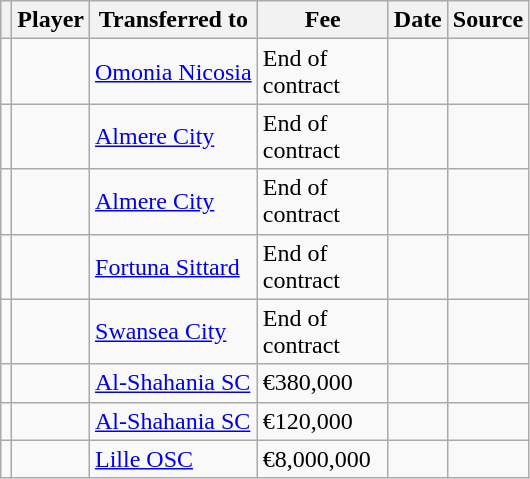<table class="wikitable plainrowheaders sortable">
<tr>
<th></th>
<th scope="col">Player</th>
<th>Transferred to</th>
<th style="width: 80px;">Fee</th>
<th scope="col">Date</th>
<th scope="col">Source</th>
</tr>
<tr>
<td align="center"></td>
<td></td>
<td> <a href='#'>Omonia Nicosia</a></td>
<td>End of contract</td>
<td></td>
<td></td>
</tr>
<tr>
<td align="center"></td>
<td></td>
<td> <a href='#'>Almere City</a></td>
<td>End of contract</td>
<td></td>
<td></td>
</tr>
<tr>
<td align="center"></td>
<td></td>
<td> <a href='#'>Almere City</a></td>
<td>End of contract</td>
<td></td>
<td></td>
</tr>
<tr>
<td align="center"></td>
<td></td>
<td> <a href='#'>Fortuna Sittard</a></td>
<td>End of contract</td>
<td></td>
<td></td>
</tr>
<tr>
<td align="center"></td>
<td></td>
<td> <a href='#'>Swansea City</a></td>
<td>End of contract</td>
<td></td>
<td></td>
</tr>
<tr>
<td align="center"></td>
<td></td>
<td> <a href='#'>Al-Shahania SC</a></td>
<td>€380,000</td>
<td></td>
<td></td>
</tr>
<tr>
<td align="center"></td>
<td></td>
<td> <a href='#'>Al-Shahania SC</a></td>
<td>€120,000</td>
<td></td>
<td></td>
</tr>
<tr>
<td align="center"></td>
<td></td>
<td> <a href='#'>Lille OSC</a></td>
<td>€8,000,000</td>
<td></td>
<td></td>
</tr>
</table>
